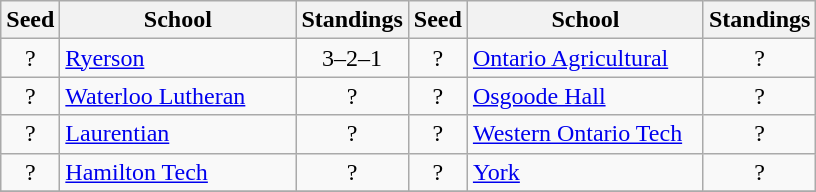<table class="wikitable">
<tr>
<th>Seed</th>
<th style="width:150px">School</th>
<th>Standings</th>
<th>Seed</th>
<th style="width:150px">School</th>
<th>Standings</th>
</tr>
<tr>
<td align=center>?</td>
<td><a href='#'>Ryerson</a></td>
<td align=center>3–2–1</td>
<td align=center>?</td>
<td><a href='#'>Ontario Agricultural</a></td>
<td align=center>?</td>
</tr>
<tr>
<td align=center>?</td>
<td><a href='#'>Waterloo Lutheran</a></td>
<td align=center>?</td>
<td align=center>?</td>
<td><a href='#'>Osgoode Hall</a></td>
<td align=center>?</td>
</tr>
<tr>
<td align=center>?</td>
<td><a href='#'>Laurentian</a></td>
<td align=center>?</td>
<td align=center>?</td>
<td><a href='#'>Western Ontario Tech</a></td>
<td align=center>?</td>
</tr>
<tr>
<td align=center>?</td>
<td><a href='#'>Hamilton Tech</a></td>
<td align=center>?</td>
<td align=center>?</td>
<td><a href='#'>York</a></td>
<td align=center>?</td>
</tr>
<tr>
</tr>
</table>
